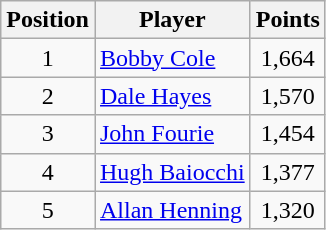<table class=wikitable>
<tr>
<th>Position</th>
<th>Player</th>
<th>Points</th>
</tr>
<tr>
<td align=center>1</td>
<td> <a href='#'>Bobby Cole</a></td>
<td align=center>1,664</td>
</tr>
<tr>
<td align=center>2</td>
<td> <a href='#'>Dale Hayes</a></td>
<td align=center>1,570</td>
</tr>
<tr>
<td align=center>3</td>
<td> <a href='#'>John Fourie</a></td>
<td align=center>1,454</td>
</tr>
<tr>
<td align=center>4</td>
<td> <a href='#'>Hugh Baiocchi</a></td>
<td align=center>1,377</td>
</tr>
<tr>
<td align=center>5</td>
<td> <a href='#'>Allan Henning</a></td>
<td align=center>1,320</td>
</tr>
</table>
